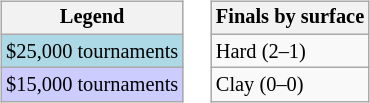<table>
<tr valign=top>
<td><br><table class=wikitable style=font-size:85%;>
<tr>
<th>Legend</th>
</tr>
<tr style="background:lightblue;">
<td>$25,000 tournaments</td>
</tr>
<tr style="background:#ccccff;">
<td>$15,000 tournaments</td>
</tr>
</table>
</td>
<td><br><table class=wikitable style=font-size:85%;>
<tr>
<th>Finals by surface</th>
</tr>
<tr>
<td>Hard (2–1)</td>
</tr>
<tr>
<td>Clay (0–0)</td>
</tr>
</table>
</td>
</tr>
</table>
